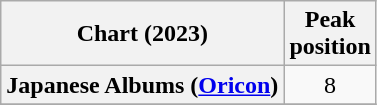<table class="wikitable plainrowheaders" style="text-align:center">
<tr>
<th scope="col">Chart (2023)</th>
<th scope="col">Peak<br>position</th>
</tr>
<tr>
<th scope="row">Japanese Albums (<a href='#'>Oricon</a>)</th>
<td>8</td>
</tr>
<tr>
</tr>
</table>
